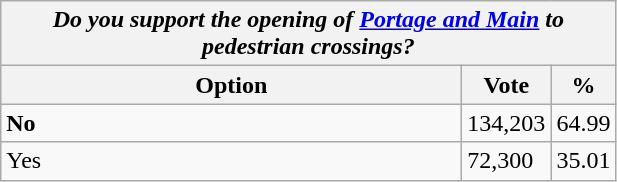<table class="wikitable">
<tr>
<th colspan="3"><em>Do you support the opening of <a href='#'>Portage and Main</a> to pedestrian crossings?</em></th>
</tr>
<tr>
<th style="width: 300px">Option</th>
<th width="50px">Vote</th>
<th width="30px">%</th>
</tr>
<tr>
<td><strong>No</strong></td>
<td>134,203</td>
<td>64.99</td>
</tr>
<tr>
<td>Yes</td>
<td>72,300</td>
<td>35.01</td>
</tr>
</table>
